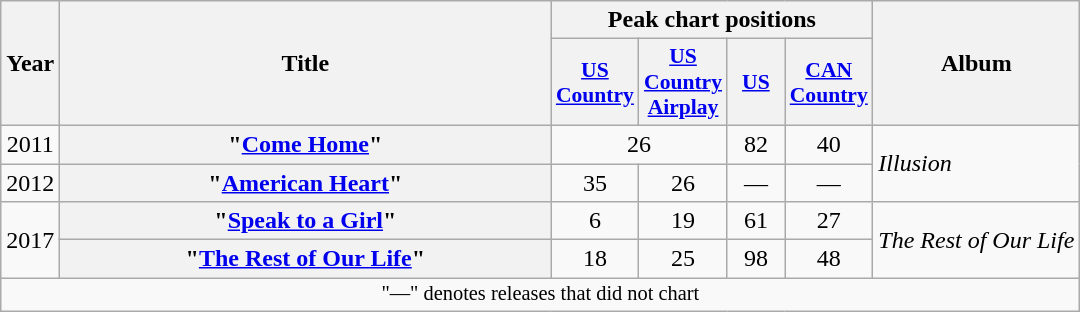<table class="wikitable plainrowheaders" style="text-align:center;">
<tr>
<th scope="col" rowspan="2">Year</th>
<th scope="col" rowspan="2" style="width:20em;">Title</th>
<th scope="col" colspan="4">Peak chart positions</th>
<th scope="col" rowspan="2">Album</th>
</tr>
<tr>
<th scope="col" style="width:2.2em;font-size:90%;"><a href='#'>US Country</a><br></th>
<th scope="col" style="width:2.2em;font-size:90%;"><a href='#'>US Country Airplay</a><br></th>
<th scope="col" style="width:2.2em;font-size:90%;"><a href='#'>US</a><br></th>
<th scope="col" style="width:2.2em;font-size:90%;"><a href='#'>CAN Country</a><br></th>
</tr>
<tr>
<td>2011</td>
<th scope="row">"<a href='#'>Come Home</a>"</th>
<td colspan="2">26</td>
<td>82</td>
<td>40</td>
<td align="left" rowspan="2"><em>Illusion</em> </td>
</tr>
<tr>
<td>2012</td>
<th scope="row">"<a href='#'>American Heart</a>"</th>
<td>35</td>
<td>26</td>
<td>—</td>
<td>—</td>
</tr>
<tr>
<td rowspan="2">2017</td>
<th scope="row">"<a href='#'>Speak to a Girl</a>" </th>
<td>6</td>
<td>19</td>
<td>61</td>
<td>27</td>
<td rowspan="2"><em>The Rest of Our Life</em></td>
</tr>
<tr>
<th scope="row">"<a href='#'>The Rest of Our Life</a>" </th>
<td>18</td>
<td>25</td>
<td>98</td>
<td>48</td>
</tr>
<tr>
<td colspan="7" style="font-size:85%">"—" denotes releases that did not chart</td>
</tr>
</table>
